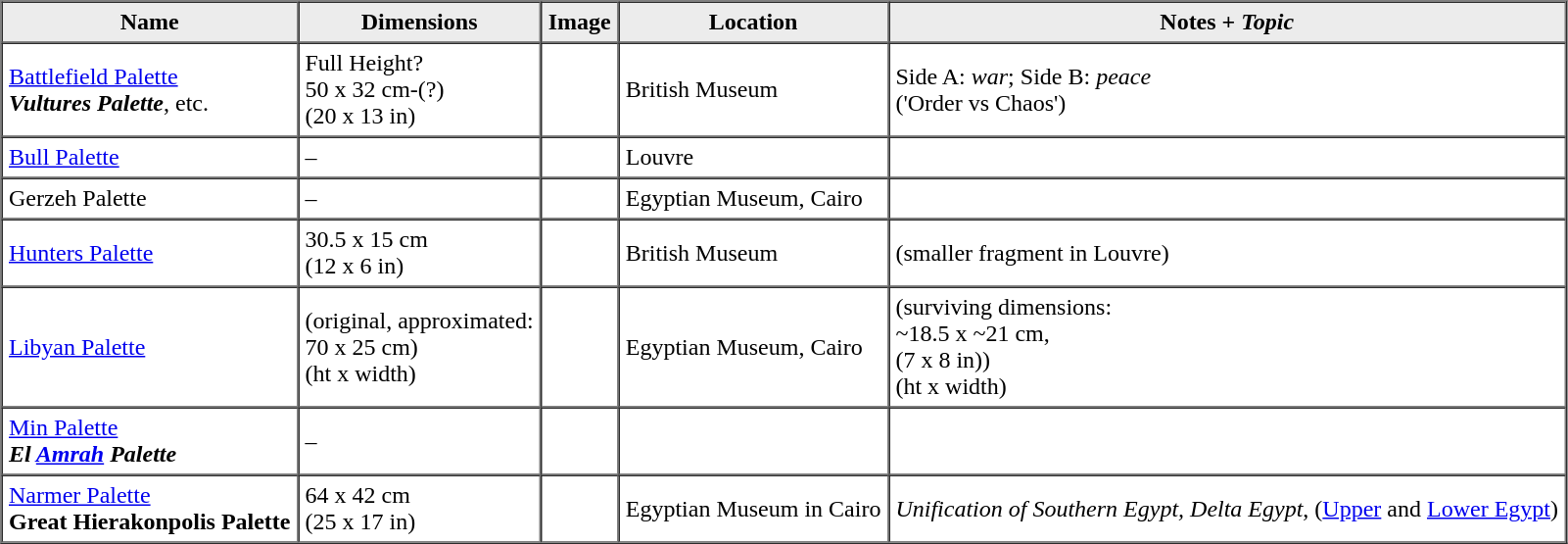<table cellspacing=0 cellpadding=4 border=1>
<tr bgcolor="#ececec" style="text-align:center;">
<th>Name</th>
<th>Dimensions</th>
<th>Image</th>
<th>Location</th>
<th>Notes + <strong><em>Topic</em></strong></th>
</tr>
<tr>
<td><a href='#'>Battlefield Palette</a><br><strong><em>Vultures Palette</em></strong>, etc.</td>
<td>Full Height?<br>50 x 32 cm-(?)<br>(20 x 13 in)</td>
<td></td>
<td>British Museum</td>
<td>Side A: <em>war</em>; Side B: <em>peace</em><br>('Order vs Chaos')</td>
</tr>
<tr>
<td><a href='#'>Bull Palette</a></td>
<td>–</td>
<td></td>
<td>Louvre</td>
<td></td>
</tr>
<tr>
<td>Gerzeh Palette</td>
<td>–</td>
<td></td>
<td>Egyptian Museum, Cairo</td>
<td></td>
</tr>
<tr>
<td><a href='#'>Hunters Palette</a></td>
<td>30.5 x 15 cm<br>(12 x 6 in)</td>
<td></td>
<td>British Museum</td>
<td>(smaller fragment in Louvre)</td>
</tr>
<tr>
<td><a href='#'>Libyan Palette</a></td>
<td>(original, approximated:<br>70 x 25 cm)<br>(ht x width)</td>
<td></td>
<td>Egyptian Museum, Cairo</td>
<td>(surviving dimensions:<br>~18.5 x ~21 cm, <br>(7 x 8 in))<br>(ht x width)</td>
</tr>
<tr>
<td><a href='#'>Min Palette</a><br><strong><em>El <a href='#'>Amrah</a> Palette</em></strong></td>
<td>–</td>
<td></td>
<td></td>
<td></td>
</tr>
<tr>
<td><a href='#'>Narmer Palette</a><br><strong>Great Hierakonpolis Palette</strong></td>
<td>64 x 42 cm<br>(25 x 17 in)</td>
<td></td>
<td>Egyptian Museum in Cairo</td>
<td><em>Unification of Southern Egypt, Delta Egypt</em>, (<a href='#'>Upper</a> and <a href='#'>Lower Egypt</a>)</td>
</tr>
<tr>
</tr>
</table>
